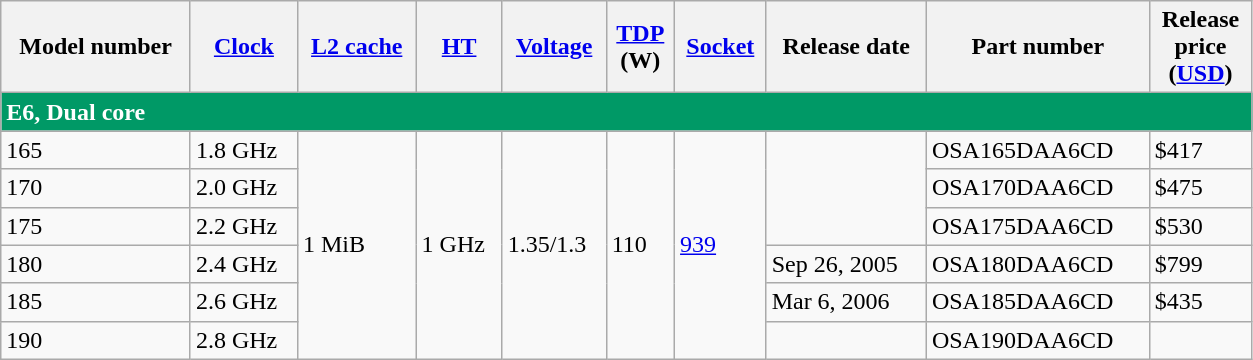<table style="width:835px; px;" class="wikitable">
<tr>
<th>Model number</th>
<th><a href='#'>Clock</a></th>
<th><a href='#'>L2 cache</a></th>
<th><a href='#'>HT</a></th>
<th><a href='#'>Voltage</a></th>
<th><a href='#'>TDP</a><br>(W)</th>
<th><a href='#'>Socket</a></th>
<th>Release date</th>
<th>Part number</th>
<th>Release<br>price<br>(<a href='#'>USD</a>)</th>
</tr>
<tr>
<td colspan="11" style="text-align:left; background:#096; color:white;"><strong>E6, Dual core</strong></td>
</tr>
<tr>
<td>165</td>
<td>1.8 GHz</td>
<td rowspan="6">1 MiB<br></td>
<td rowspan="6">1 GHz</td>
<td rowspan="6">1.35/1.3</td>
<td rowspan="6">110</td>
<td rowspan="6"><a href='#'>939</a></td>
<td rowspan="3"></td>
<td>OSA165DAA6CD</td>
<td>$417</td>
</tr>
<tr>
<td>170</td>
<td>2.0 GHz</td>
<td>OSA170DAA6CD</td>
<td>$475</td>
</tr>
<tr>
<td>175</td>
<td>2.2 GHz</td>
<td>OSA175DAA6CD</td>
<td>$530</td>
</tr>
<tr>
<td>180</td>
<td>2.4 GHz</td>
<td>Sep 26, 2005</td>
<td>OSA180DAA6CD</td>
<td>$799</td>
</tr>
<tr>
<td>185</td>
<td>2.6 GHz</td>
<td>Mar 6, 2006</td>
<td>OSA185DAA6CD</td>
<td>$435</td>
</tr>
<tr>
<td>190</td>
<td>2.8 GHz</td>
<td></td>
<td>OSA190DAA6CD</td>
<td></td>
</tr>
</table>
